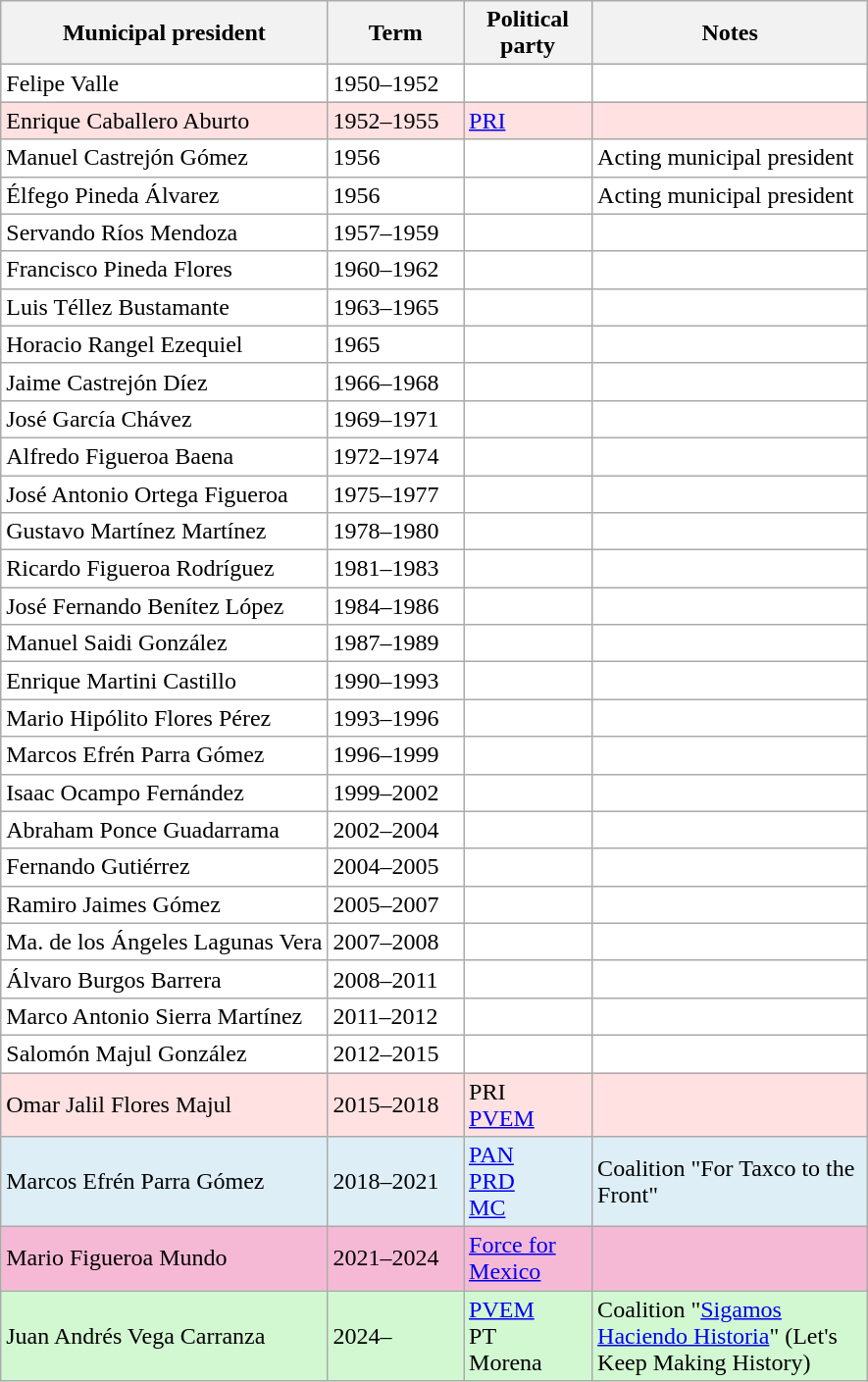<table class="wikitable">
<tr>
<th>Municipal president</th>
<th width=85px>Term</th>
<th width=80px>Political party</th>
<th width=180px>Notes</th>
</tr>
<tr style="background:#ffffff">
<td>Felipe Valle</td>
<td>1950–1952</td>
<td></td>
<td></td>
</tr>
<tr style="background:#ffe1e1">
<td>Enrique Caballero Aburto</td>
<td>1952–1955</td>
<td><a href='#'>PRI</a> </td>
<td></td>
</tr>
<tr style="background:#ffffff">
<td>Manuel Castrejón Gómez</td>
<td>1956</td>
<td></td>
<td>Acting municipal president</td>
</tr>
<tr style="background:#ffffff">
<td>Élfego Pineda Álvarez</td>
<td>1956</td>
<td></td>
<td>Acting municipal president</td>
</tr>
<tr style="background:#ffffff">
<td>Servando Ríos Mendoza</td>
<td>1957–1959</td>
<td></td>
<td></td>
</tr>
<tr style="background:#ffffff">
<td>Francisco Pineda Flores</td>
<td>1960–1962</td>
<td></td>
<td></td>
</tr>
<tr style="background:#ffffff">
<td>Luis Téllez Bustamante</td>
<td>1963–1965</td>
<td></td>
<td></td>
</tr>
<tr style="background:#ffffff">
<td>Horacio Rangel Ezequiel</td>
<td>1965</td>
<td></td>
<td></td>
</tr>
<tr style="background:#ffffff">
<td>Jaime Castrejón Díez</td>
<td>1966–1968</td>
<td></td>
<td></td>
</tr>
<tr style="background:#ffffff">
<td>José García Chávez</td>
<td>1969–1971</td>
<td></td>
<td></td>
</tr>
<tr style="background:#ffffff">
<td>Alfredo Figueroa Baena</td>
<td>1972–1974</td>
<td></td>
<td></td>
</tr>
<tr style="background:#ffffff">
<td>José Antonio Ortega Figueroa</td>
<td>1975–1977</td>
<td></td>
<td></td>
</tr>
<tr style="background:#ffffff">
<td>Gustavo Martínez Martínez</td>
<td>1978–1980</td>
<td></td>
<td></td>
</tr>
<tr style="background:#ffffff">
<td>Ricardo Figueroa Rodríguez</td>
<td>1981–1983</td>
<td></td>
<td></td>
</tr>
<tr style="background:#ffffff">
<td>José Fernando Benítez López</td>
<td>1984–1986</td>
<td></td>
<td></td>
</tr>
<tr style="background:#ffffff">
<td>Manuel Saidi González</td>
<td>1987–1989</td>
<td></td>
<td></td>
</tr>
<tr style="background:#ffffff">
<td>Enrique Martini Castillo</td>
<td>1990–1993</td>
<td></td>
<td></td>
</tr>
<tr style="background:#ffffff">
<td>Mario Hipólito Flores Pérez</td>
<td>1993–1996</td>
<td></td>
<td></td>
</tr>
<tr style="background:#ffffff">
<td>Marcos Efrén Parra Gómez</td>
<td>1996–1999</td>
<td></td>
<td></td>
</tr>
<tr style="background:#ffffff">
<td>Isaac Ocampo Fernández</td>
<td>1999–2002</td>
<td></td>
<td></td>
</tr>
<tr style="background:#ffffff">
<td>Abraham Ponce Guadarrama</td>
<td>2002–2004</td>
<td></td>
<td></td>
</tr>
<tr style="background:#ffffff">
<td>Fernando Gutiérrez</td>
<td>2004–2005</td>
<td></td>
<td></td>
</tr>
<tr style="background:#ffffff">
<td>Ramiro Jaimes Gómez</td>
<td>2005–2007</td>
<td></td>
<td></td>
</tr>
<tr style="background:#ffffff">
<td>Ma. de los Ángeles Lagunas Vera</td>
<td>2007–2008</td>
<td></td>
<td></td>
</tr>
<tr style="background:#ffffff">
<td>Álvaro Burgos Barrera</td>
<td>2008–2011</td>
<td></td>
<td></td>
</tr>
<tr style="background:#ffffff">
<td>Marco Antonio Sierra Martínez</td>
<td>2011–2012</td>
<td></td>
<td></td>
</tr>
<tr style="background:#ffffff">
<td>Salomón Majul González</td>
<td>2012–2015</td>
<td></td>
<td></td>
</tr>
<tr style="background:#ffe1e1">
<td>Omar Jalil Flores Majul</td>
<td>2015–2018</td>
<td>PRI <br> <a href='#'>PVEM</a> </td>
<td></td>
</tr>
<tr style="background:#ddeef6">
<td>Marcos Efrén Parra Gómez</td>
<td>2018–2021</td>
<td><a href='#'>PAN</a> <br> <a href='#'>PRD</a> <br> <a href='#'>MC</a> </td>
<td>Coalition "For Taxco to the Front"</td>
</tr>
<tr style="background:#f6b9d5">
<td>Mario Figueroa Mundo</td>
<td>2021–2024</td>
<td><a href='#'>Force for Mexico</a> </td>
<td></td>
</tr>
<tr style="background:#d2f8d2">
<td>Juan Andrés Vega Carranza</td>
<td>2024–</td>
<td><a href='#'>PVEM</a> <br> PT <br> Morena </td>
<td>Coalition "<a href='#'>Sigamos Haciendo Historia</a>" (Let's Keep Making History)</td>
</tr>
</table>
